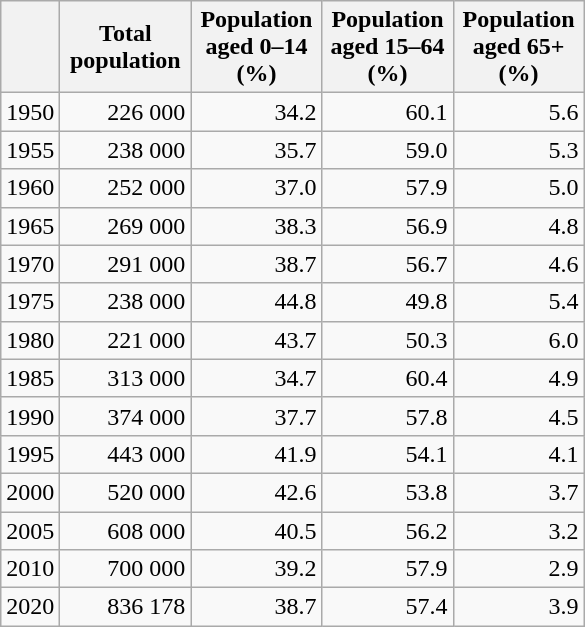<table class="wikitable" style="text-align: right;">
<tr>
<th></th>
<th width="80pt">Total population</th>
<th width="80pt">Population aged 0–14 (%)</th>
<th width="80pt">Population aged 15–64 (%)</th>
<th width="80pt">Population aged 65+ (%)</th>
</tr>
<tr>
<td>1950</td>
<td>226 000</td>
<td>34.2</td>
<td>60.1</td>
<td>5.6</td>
</tr>
<tr>
<td>1955</td>
<td>238 000</td>
<td>35.7</td>
<td>59.0</td>
<td>5.3</td>
</tr>
<tr>
<td>1960</td>
<td>252 000</td>
<td>37.0</td>
<td>57.9</td>
<td>5.0</td>
</tr>
<tr>
<td>1965</td>
<td>269 000</td>
<td>38.3</td>
<td>56.9</td>
<td>4.8</td>
</tr>
<tr>
<td>1970</td>
<td>291 000</td>
<td>38.7</td>
<td>56.7</td>
<td>4.6</td>
</tr>
<tr>
<td>1975</td>
<td>238 000</td>
<td>44.8</td>
<td>49.8</td>
<td>5.4</td>
</tr>
<tr>
<td>1980</td>
<td>221 000</td>
<td>43.7</td>
<td>50.3</td>
<td>6.0</td>
</tr>
<tr>
<td>1985</td>
<td>313 000</td>
<td>34.7</td>
<td>60.4</td>
<td>4.9</td>
</tr>
<tr>
<td>1990</td>
<td>374 000</td>
<td>37.7</td>
<td>57.8</td>
<td>4.5</td>
</tr>
<tr>
<td>1995</td>
<td>443 000</td>
<td>41.9</td>
<td>54.1</td>
<td>4.1</td>
</tr>
<tr>
<td>2000</td>
<td>520 000</td>
<td>42.6</td>
<td>53.8</td>
<td>3.7</td>
</tr>
<tr>
<td>2005</td>
<td>608 000</td>
<td>40.5</td>
<td>56.2</td>
<td>3.2</td>
</tr>
<tr>
<td>2010</td>
<td>700 000</td>
<td>39.2</td>
<td>57.9</td>
<td>2.9</td>
</tr>
<tr>
<td>2020</td>
<td>836 178</td>
<td>38.7</td>
<td>57.4</td>
<td>3.9</td>
</tr>
</table>
